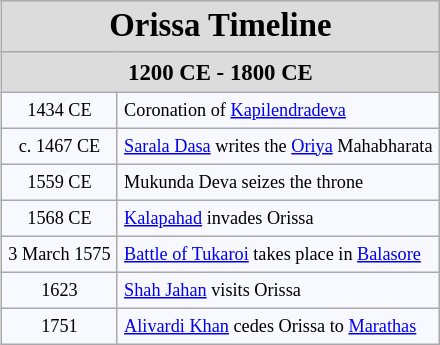<table border="1" cellpadding="4" cellspacing="0" style="float:right; margin:0.5em 0 1em 1em; background:#F8F8FF; border:1px #aaa solid; border-collapse:collapse; font-size:95%;">
<tr>
<th colspan="2" style="background:#DCDCDC; text-align:center;"><big><big>Orissa Timeline</big></big></th>
</tr>
<tr>
<th colspan="2" style="background:#DCDCDC; text-align:center;">1200 CE - 1800 CE</th>
</tr>
<tr>
<td style="font-size:80%; text-align:center;">1434 CE</td>
<td style="font-size: 80%;">Coronation of <a href='#'>Kapilendradeva</a></td>
</tr>
<tr>
<td style="font-size:80%; text-align:center;">c. 1467 CE</td>
<td style="font-size: 80%;"><a href='#'>Sarala Dasa</a> writes the <a href='#'>Oriya</a> Mahabharata</td>
</tr>
<tr>
<td style="font-size:80%; text-align:center;">1559 CE</td>
<td style="font-size: 80%;">Mukunda Deva seizes the throne</td>
</tr>
<tr>
<td style="font-size:80%; text-align:center;">1568 CE</td>
<td style="font-size: 80%;"><a href='#'>Kalapahad</a> invades Orissa</td>
</tr>
<tr>
<td style="font-size:80%; text-align:center;">3 March 1575</td>
<td style="font-size: 80%;"><a href='#'>Battle of Tukaroi</a> takes place in <a href='#'>Balasore</a></td>
</tr>
<tr>
<td style="font-size:80%; text-align:center;">1623</td>
<td style="font-size: 80%;"><a href='#'>Shah Jahan</a> visits Orissa</td>
</tr>
<tr>
<td style="font-size:80%; text-align:center;">1751</td>
<td style="font-size: 80%;"><a href='#'>Alivardi Khan</a> cedes Orissa to <a href='#'>Marathas</a></td>
</tr>
</table>
